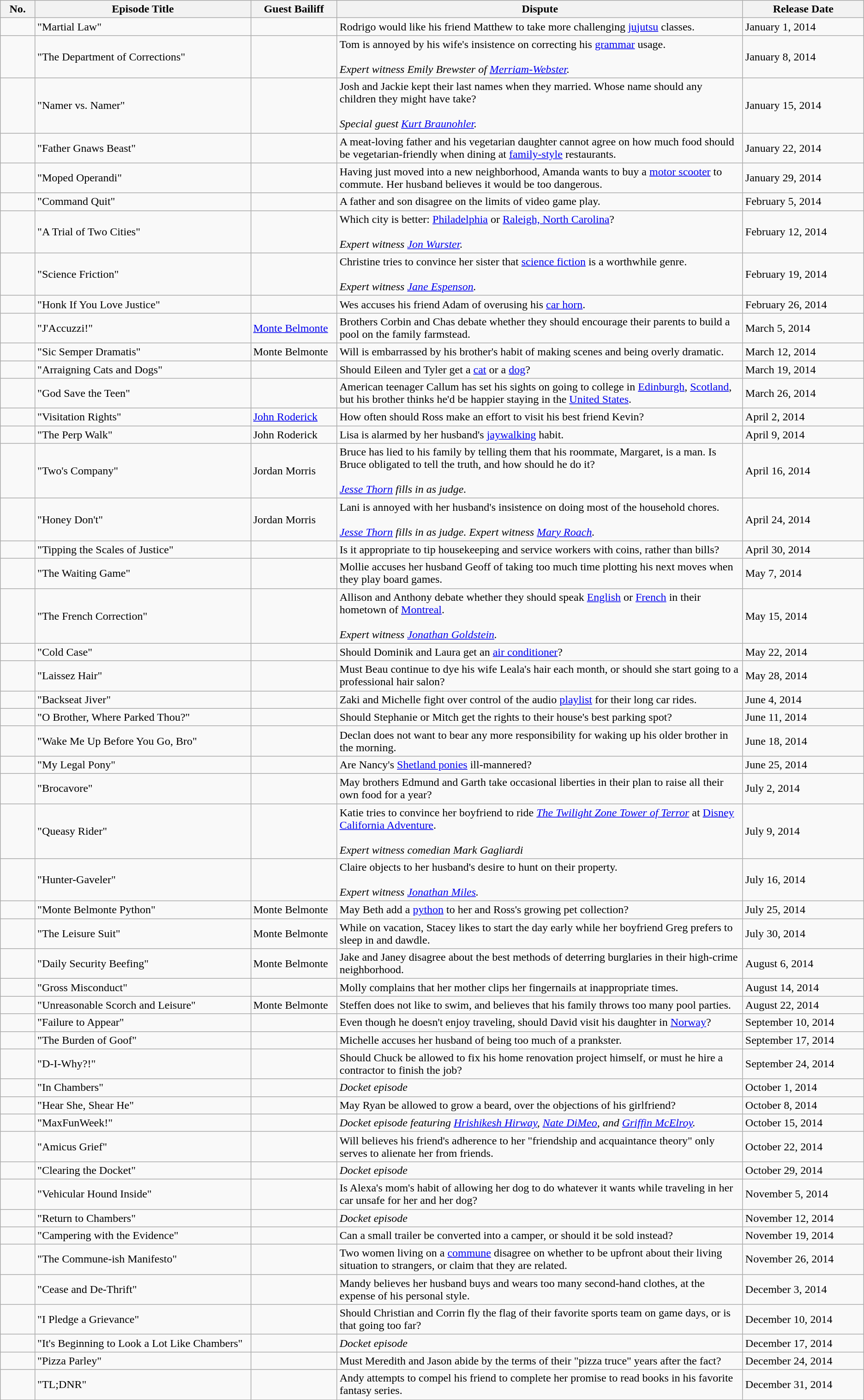<table class="wikitable">
<tr>
<th width="4%">No.</th>
<th width="25%">Episode Title</th>
<th width="10%">Guest Bailiff</th>
<th width="47%">Dispute</th>
<th width="14%">Release Date</th>
</tr>
<tr>
<td></td>
<td>"Martial Law"</td>
<td></td>
<td>Rodrigo would like his friend Matthew to take more challenging <a href='#'>jujutsu</a> classes.</td>
<td>January 1, 2014</td>
</tr>
<tr>
<td></td>
<td>"The Department of Corrections"</td>
<td></td>
<td>Tom is annoyed by his wife's insistence on correcting his <a href='#'>grammar</a> usage.<br><br><em>Expert witness Emily Brewster of <a href='#'>Merriam-Webster</a>.</em></td>
<td>January 8, 2014</td>
</tr>
<tr>
<td></td>
<td>"Namer vs. Namer"</td>
<td></td>
<td>Josh and Jackie kept their last names when they married. Whose name should any children they might have take?<br><br><em>Special guest <a href='#'>Kurt Braunohler</a>.</em></td>
<td>January 15, 2014</td>
</tr>
<tr>
<td></td>
<td>"Father Gnaws Beast"</td>
<td></td>
<td>A meat-loving father and his vegetarian daughter cannot agree on how much food should be vegetarian-friendly when dining at <a href='#'>family-style</a> restaurants.</td>
<td>January 22, 2014</td>
</tr>
<tr>
<td></td>
<td>"Moped Operandi"</td>
<td></td>
<td>Having just moved into a new neighborhood, Amanda wants to buy a <a href='#'>motor scooter</a> to commute. Her husband believes it would be too dangerous.</td>
<td>January 29, 2014</td>
</tr>
<tr>
<td></td>
<td>"Command Quit"</td>
<td></td>
<td>A father and son disagree on the limits of video game play.</td>
<td>February 5, 2014</td>
</tr>
<tr>
<td></td>
<td>"A Trial of Two Cities"</td>
<td></td>
<td>Which city is better: <a href='#'>Philadelphia</a> or <a href='#'>Raleigh, North Carolina</a>?<br><br><em>Expert witness <a href='#'>Jon Wurster</a>.</em></td>
<td>February 12, 2014</td>
</tr>
<tr>
<td></td>
<td>"Science Friction"</td>
<td></td>
<td>Christine tries to convince her sister that <a href='#'>science fiction</a> is a worthwhile genre.<br><br><em>Expert witness <a href='#'>Jane Espenson</a>.</em></td>
<td>February 19, 2014</td>
</tr>
<tr>
<td></td>
<td>"Honk If You Love Justice"</td>
<td></td>
<td>Wes accuses his friend Adam of overusing his <a href='#'>car horn</a>.</td>
<td>February 26, 2014</td>
</tr>
<tr>
<td></td>
<td>"J'Accuzzi!"</td>
<td><a href='#'>Monte Belmonte</a></td>
<td>Brothers Corbin and Chas debate whether they should encourage their parents to build a pool on the family farmstead.</td>
<td>March 5, 2014</td>
</tr>
<tr>
<td></td>
<td>"Sic Semper Dramatis"</td>
<td>Monte Belmonte</td>
<td>Will is embarrassed by his brother's habit of making scenes and being overly dramatic.</td>
<td>March 12, 2014</td>
</tr>
<tr>
<td></td>
<td>"Arraigning Cats and Dogs"</td>
<td></td>
<td>Should Eileen and Tyler get a <a href='#'>cat</a> or a <a href='#'>dog</a>?</td>
<td>March 19, 2014</td>
</tr>
<tr>
<td></td>
<td>"God Save the Teen"</td>
<td></td>
<td>American teenager Callum has set his sights on going to college in <a href='#'>Edinburgh</a>, <a href='#'>Scotland</a>, but his brother thinks he'd be happier staying in the <a href='#'>United States</a>.</td>
<td>March 26, 2014</td>
</tr>
<tr>
<td></td>
<td>"Visitation Rights"</td>
<td><a href='#'>John Roderick</a></td>
<td>How often should Ross make an effort to visit his best friend Kevin?</td>
<td>April 2, 2014</td>
</tr>
<tr>
<td></td>
<td>"The Perp Walk"</td>
<td>John Roderick</td>
<td>Lisa is alarmed by her husband's <a href='#'>jaywalking</a> habit.</td>
<td>April 9, 2014</td>
</tr>
<tr>
<td></td>
<td>"Two's Company"</td>
<td>Jordan Morris</td>
<td>Bruce has lied to his family by telling them that his roommate, Margaret, is a man. Is Bruce obligated to tell the truth, and how should he do it?<br><br><em><a href='#'>Jesse Thorn</a> fills in as judge.</em></td>
<td>April 16, 2014</td>
</tr>
<tr>
<td></td>
<td>"Honey Don't"</td>
<td>Jordan Morris</td>
<td>Lani is annoyed with her husband's insistence on doing most of the household chores.<br><br><em><a href='#'>Jesse Thorn</a> fills in as judge. Expert witness <a href='#'>Mary Roach</a>.</em></td>
<td>April 24, 2014</td>
</tr>
<tr>
<td></td>
<td>"Tipping the Scales of Justice"</td>
<td></td>
<td>Is it appropriate to tip housekeeping and service workers with coins, rather than bills?</td>
<td>April 30, 2014</td>
</tr>
<tr>
<td></td>
<td>"The Waiting Game"</td>
<td></td>
<td>Mollie accuses her husband Geoff of taking too much time plotting his next moves when they play board games.</td>
<td>May 7, 2014</td>
</tr>
<tr>
<td></td>
<td>"The French Correction"</td>
<td></td>
<td>Allison and Anthony debate whether they should speak <a href='#'>English</a> or <a href='#'>French</a> in their hometown of <a href='#'>Montreal</a>.<br><br><em>Expert witness <a href='#'>Jonathan Goldstein</a>.</em></td>
<td>May 15, 2014</td>
</tr>
<tr>
<td></td>
<td>"Cold Case"</td>
<td></td>
<td>Should Dominik and Laura get an <a href='#'>air conditioner</a>?</td>
<td>May 22, 2014</td>
</tr>
<tr>
<td></td>
<td>"Laissez Hair"</td>
<td></td>
<td>Must Beau continue to dye his wife Leala's hair each month, or should she start going to a professional hair salon?</td>
<td>May 28, 2014</td>
</tr>
<tr>
<td></td>
<td>"Backseat Jiver"</td>
<td></td>
<td>Zaki and Michelle fight over control of the audio <a href='#'>playlist</a> for their long car rides.</td>
<td>June 4, 2014</td>
</tr>
<tr>
<td></td>
<td>"O Brother, Where Parked Thou?"</td>
<td></td>
<td>Should Stephanie or Mitch get the rights to their house's best parking spot?</td>
<td>June 11, 2014</td>
</tr>
<tr>
<td></td>
<td>"Wake Me Up Before You Go, Bro"</td>
<td></td>
<td>Declan does not want to bear any more responsibility for waking up his older brother in the morning.</td>
<td>June 18, 2014</td>
</tr>
<tr>
<td></td>
<td>"My Legal Pony"</td>
<td></td>
<td>Are Nancy's <a href='#'>Shetland ponies</a> ill-mannered?</td>
<td>June 25, 2014</td>
</tr>
<tr>
<td></td>
<td>"Brocavore"</td>
<td></td>
<td>May brothers Edmund and Garth take occasional liberties in their plan to raise all their own food for a year?</td>
<td>July 2, 2014</td>
</tr>
<tr>
<td></td>
<td>"Queasy Rider"</td>
<td></td>
<td>Katie tries to convince her boyfriend to ride <em><a href='#'>The Twilight Zone Tower of Terror</a></em> at <a href='#'>Disney California Adventure</a>.<br><br><em>Expert witness comedian Mark Gagliardi</em></td>
<td>July 9, 2014</td>
</tr>
<tr>
<td></td>
<td>"Hunter-Gaveler"</td>
<td></td>
<td>Claire objects to her husband's desire to hunt on their property.<br><br><em>Expert witness <a href='#'>Jonathan Miles</a>.</em></td>
<td>July 16, 2014</td>
</tr>
<tr>
<td></td>
<td>"Monte Belmonte Python"</td>
<td>Monte Belmonte</td>
<td>May Beth add a <a href='#'>python</a> to her and Ross's growing pet collection?</td>
<td>July 25, 2014</td>
</tr>
<tr>
<td></td>
<td>"The Leisure Suit"</td>
<td>Monte Belmonte</td>
<td>While on vacation, Stacey likes to start the day early while her boyfriend Greg prefers to sleep in and dawdle.</td>
<td>July 30, 2014</td>
</tr>
<tr>
<td></td>
<td>"Daily Security Beefing"</td>
<td>Monte Belmonte</td>
<td>Jake and Janey disagree about the best methods of deterring burglaries in their high-crime neighborhood.</td>
<td>August 6, 2014</td>
</tr>
<tr>
<td></td>
<td>"Gross Misconduct"</td>
<td></td>
<td>Molly complains that her mother clips her fingernails at inappropriate times.</td>
<td>August 14, 2014</td>
</tr>
<tr>
<td></td>
<td>"Unreasonable Scorch and Leisure"</td>
<td>Monte Belmonte</td>
<td>Steffen does not like to swim, and believes that his family throws too many pool parties.</td>
<td>August 22, 2014</td>
</tr>
<tr>
<td></td>
<td>"Failure to Appear"</td>
<td></td>
<td>Even though he doesn't enjoy traveling, should David visit his daughter in <a href='#'>Norway</a>?</td>
<td>September 10, 2014</td>
</tr>
<tr>
<td></td>
<td>"The Burden of Goof"</td>
<td></td>
<td>Michelle accuses her husband of being too much of a prankster.</td>
<td>September 17, 2014</td>
</tr>
<tr>
<td></td>
<td>"D-I-Why?!"</td>
<td></td>
<td>Should Chuck be allowed to fix his home renovation project himself, or must he hire a contractor to finish the job?</td>
<td>September 24, 2014</td>
</tr>
<tr>
<td></td>
<td>"In Chambers"</td>
<td></td>
<td><em>Docket episode</em></td>
<td>October 1, 2014</td>
</tr>
<tr>
<td></td>
<td>"Hear She, Shear He"</td>
<td></td>
<td>May Ryan be allowed to grow a beard, over the objections of his girlfriend?</td>
<td>October 8, 2014</td>
</tr>
<tr>
<td></td>
<td>"MaxFunWeek!"</td>
<td></td>
<td><em>Docket episode featuring <a href='#'>Hrishikesh Hirway</a>, <a href='#'>Nate DiMeo</a>, and <a href='#'>Griffin McElroy</a>.</em></td>
<td>October 15, 2014</td>
</tr>
<tr>
<td></td>
<td>"Amicus Grief"</td>
<td></td>
<td>Will believes his friend's adherence to her "friendship and acquaintance theory" only serves to alienate her from friends.</td>
<td>October 22, 2014</td>
</tr>
<tr>
<td></td>
<td>"Clearing the Docket"</td>
<td></td>
<td><em>Docket episode</em></td>
<td>October 29, 2014</td>
</tr>
<tr>
<td></td>
<td>"Vehicular Hound Inside"</td>
<td></td>
<td>Is Alexa's mom's habit of allowing her dog to do whatever it wants while traveling in her car unsafe for her and her dog?</td>
<td>November 5, 2014</td>
</tr>
<tr>
<td></td>
<td>"Return to Chambers"</td>
<td></td>
<td><em>Docket episode</em></td>
<td>November 12, 2014</td>
</tr>
<tr>
<td></td>
<td>"Campering with the Evidence"</td>
<td></td>
<td>Can a small trailer be converted into a camper, or should it be sold instead?</td>
<td>November 19, 2014</td>
</tr>
<tr>
<td></td>
<td>"The Commune-ish Manifesto"</td>
<td></td>
<td>Two women living on a <a href='#'>commune</a> disagree on whether to be upfront about their living situation to strangers, or claim that they are related.</td>
<td>November 26, 2014</td>
</tr>
<tr>
<td></td>
<td>"Cease and De-Thrift"</td>
<td></td>
<td>Mandy believes her husband buys and wears too many second-hand clothes, at the expense of his personal style.</td>
<td>December 3, 2014</td>
</tr>
<tr>
<td></td>
<td>"I Pledge a Grievance"</td>
<td></td>
<td>Should Christian and Corrin fly the flag of their favorite sports team on game days, or is that going too far?</td>
<td>December 10, 2014</td>
</tr>
<tr>
<td></td>
<td>"It's Beginning to Look a Lot Like Chambers"</td>
<td></td>
<td><em>Docket episode</em></td>
<td>December 17, 2014</td>
</tr>
<tr>
<td></td>
<td>"Pizza Parley"</td>
<td></td>
<td>Must Meredith and Jason abide by the terms of their "pizza truce" years after the fact?</td>
<td>December 24, 2014</td>
</tr>
<tr>
<td></td>
<td>"TL;DNR"</td>
<td></td>
<td>Andy attempts to compel his friend to complete her promise to read books in his favorite fantasy series.</td>
<td>December 31, 2014</td>
</tr>
</table>
